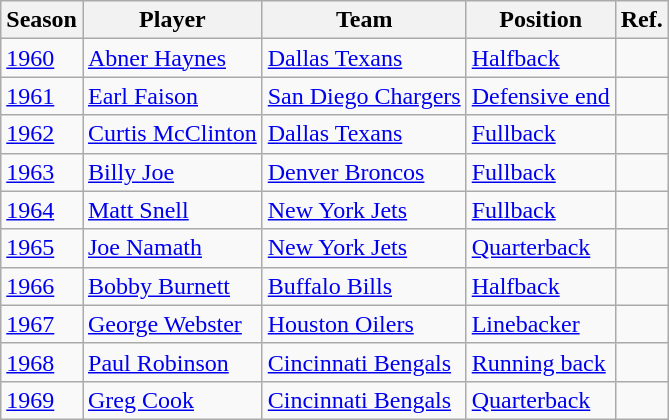<table class="wikitable">
<tr>
<th>Season</th>
<th>Player</th>
<th>Team</th>
<th>Position</th>
<th>Ref.</th>
</tr>
<tr>
<td><a href='#'>1960</a></td>
<td><a href='#'>Abner Haynes</a></td>
<td><a href='#'>Dallas Texans</a></td>
<td><a href='#'>Halfback</a></td>
<td></td>
</tr>
<tr>
<td><a href='#'>1961</a></td>
<td><a href='#'>Earl Faison</a></td>
<td><a href='#'>San Diego Chargers</a></td>
<td><a href='#'>Defensive end</a></td>
<td></td>
</tr>
<tr>
<td><a href='#'>1962</a></td>
<td><a href='#'>Curtis McClinton</a></td>
<td><a href='#'>Dallas Texans</a></td>
<td><a href='#'>Fullback</a></td>
<td></td>
</tr>
<tr>
<td><a href='#'>1963</a></td>
<td><a href='#'>Billy Joe</a></td>
<td><a href='#'>Denver Broncos</a></td>
<td><a href='#'>Fullback</a></td>
<td></td>
</tr>
<tr>
<td><a href='#'>1964</a></td>
<td><a href='#'>Matt Snell</a></td>
<td><a href='#'>New York Jets</a></td>
<td><a href='#'>Fullback</a></td>
<td></td>
</tr>
<tr>
<td><a href='#'>1965</a></td>
<td><a href='#'>Joe Namath</a></td>
<td><a href='#'>New York Jets</a></td>
<td><a href='#'>Quarterback</a></td>
<td></td>
</tr>
<tr>
<td><a href='#'>1966</a></td>
<td><a href='#'>Bobby Burnett</a></td>
<td><a href='#'>Buffalo Bills</a></td>
<td><a href='#'>Halfback</a></td>
<td></td>
</tr>
<tr>
<td><a href='#'>1967</a></td>
<td><a href='#'>George Webster</a></td>
<td><a href='#'>Houston Oilers</a></td>
<td><a href='#'>Linebacker</a></td>
<td></td>
</tr>
<tr>
<td><a href='#'>1968</a></td>
<td><a href='#'>Paul Robinson</a></td>
<td><a href='#'>Cincinnati Bengals</a></td>
<td><a href='#'>Running back</a></td>
<td></td>
</tr>
<tr>
<td><a href='#'>1969</a></td>
<td><a href='#'>Greg Cook</a></td>
<td><a href='#'>Cincinnati Bengals</a></td>
<td><a href='#'>Quarterback</a></td>
<td></td>
</tr>
</table>
